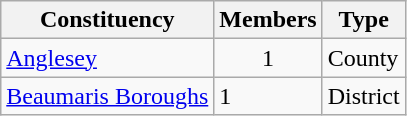<table class="wikitable sortable">
<tr>
<th>Constituency</th>
<th>Members</th>
<th>Type</th>
</tr>
<tr>
<td><a href='#'>Anglesey</a></td>
<td align="center">1</td>
<td>County</td>
</tr>
<tr>
<td><a href='#'>Beaumaris Boroughs</a></td>
<td>1</td>
<td>District</td>
</tr>
</table>
